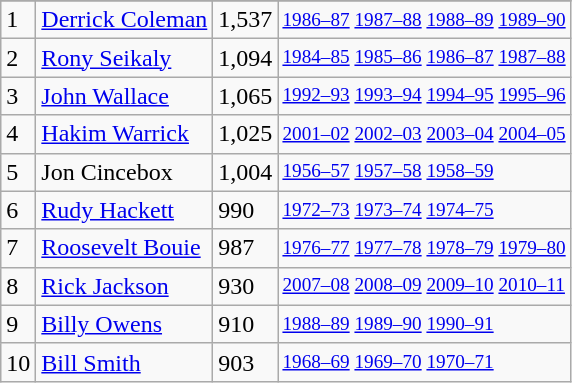<table class="wikitable">
<tr>
</tr>
<tr>
<td>1</td>
<td><a href='#'>Derrick Coleman</a></td>
<td>1,537</td>
<td style="font-size:80%;"><a href='#'>1986–87</a> <a href='#'>1987–88</a> <a href='#'>1988–89</a> <a href='#'>1989–90</a></td>
</tr>
<tr>
<td>2</td>
<td><a href='#'>Rony Seikaly</a></td>
<td>1,094</td>
<td style="font-size:80%;"><a href='#'>1984–85</a> <a href='#'>1985–86</a> <a href='#'>1986–87</a> <a href='#'>1987–88</a></td>
</tr>
<tr>
<td>3</td>
<td><a href='#'>John Wallace</a></td>
<td>1,065</td>
<td style="font-size:80%;"><a href='#'>1992–93</a> <a href='#'>1993–94</a> <a href='#'>1994–95</a> <a href='#'>1995–96</a></td>
</tr>
<tr>
<td>4</td>
<td><a href='#'>Hakim Warrick</a></td>
<td>1,025</td>
<td style="font-size:80%;"><a href='#'>2001–02</a> <a href='#'>2002–03</a> <a href='#'>2003–04</a> <a href='#'>2004–05</a></td>
</tr>
<tr>
<td>5</td>
<td>Jon Cincebox</td>
<td>1,004</td>
<td style="font-size:80%;"><a href='#'>1956–57</a> <a href='#'>1957–58</a> <a href='#'>1958–59</a></td>
</tr>
<tr>
<td>6</td>
<td><a href='#'>Rudy Hackett</a></td>
<td>990</td>
<td style="font-size:80%;"><a href='#'>1972–73</a> <a href='#'>1973–74</a> <a href='#'>1974–75</a></td>
</tr>
<tr>
<td>7</td>
<td><a href='#'>Roosevelt Bouie</a></td>
<td>987</td>
<td style="font-size:80%;"><a href='#'>1976–77</a> <a href='#'>1977–78</a> <a href='#'>1978–79</a> <a href='#'>1979–80</a></td>
</tr>
<tr>
<td>8</td>
<td><a href='#'>Rick Jackson</a></td>
<td>930</td>
<td style="font-size:80%;"><a href='#'>2007–08</a> <a href='#'>2008–09</a> <a href='#'>2009–10</a> <a href='#'>2010–11</a></td>
</tr>
<tr>
<td>9</td>
<td><a href='#'>Billy Owens</a></td>
<td>910</td>
<td style="font-size:80%;"><a href='#'>1988–89</a> <a href='#'>1989–90</a> <a href='#'>1990–91</a></td>
</tr>
<tr>
<td>10</td>
<td><a href='#'>Bill Smith</a></td>
<td>903</td>
<td style="font-size:80%;"><a href='#'>1968–69</a> <a href='#'>1969–70</a> <a href='#'>1970–71</a></td>
</tr>
</table>
